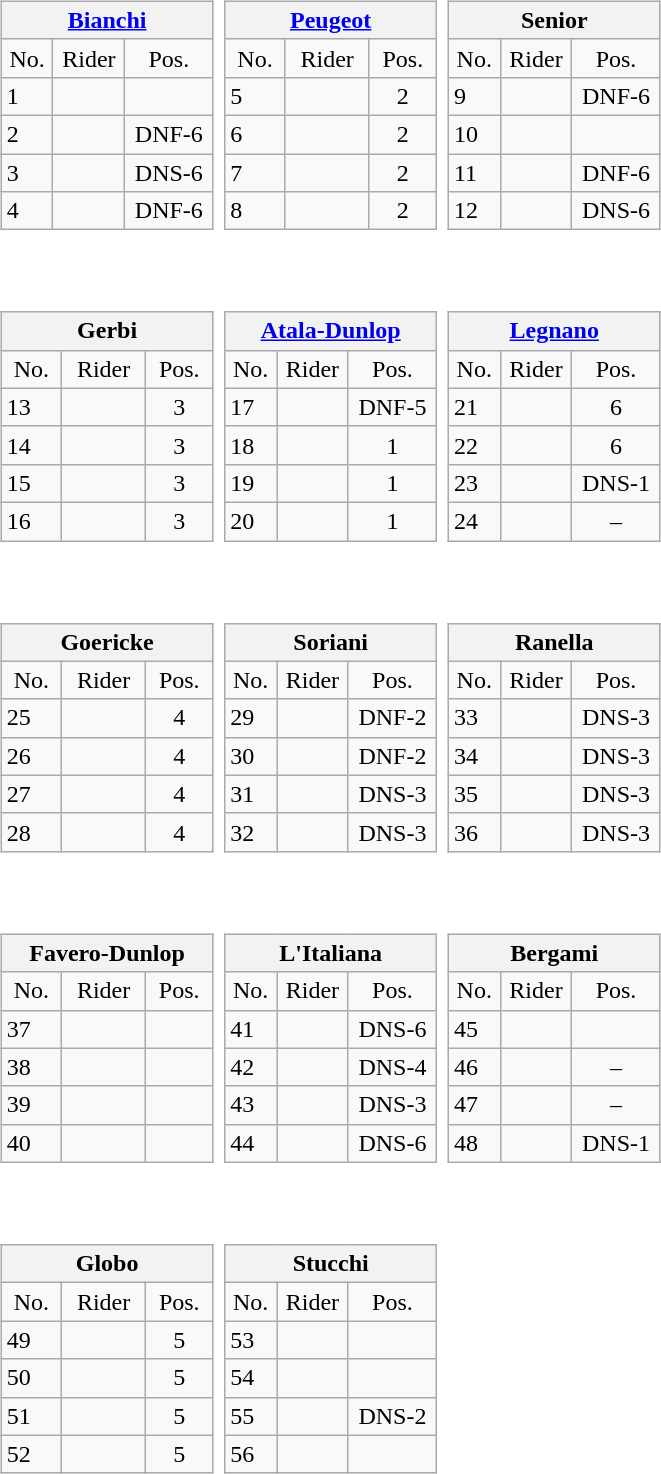<table>
<tr valign=top>
<td width=33%><br><table class="wikitable" style="width:98%">
<tr>
<th colspan=5><a href='#'>Bianchi</a></th>
</tr>
<tr align=center class=small>
<td>No.</td>
<td>Rider</td>
<td>Pos.</td>
</tr>
<tr>
<td>1</td>
<td></td>
<td align=center></td>
</tr>
<tr>
<td>2</td>
<td></td>
<td align=center>DNF-6</td>
</tr>
<tr>
<td>3</td>
<td></td>
<td align=center>DNS-6</td>
</tr>
<tr>
<td>4</td>
<td></td>
<td align=center>DNF-6</td>
</tr>
</table>
</td>
<td width=33%><br><table class="wikitable" style="width:98%">
<tr>
<th colspan=5><a href='#'>Peugeot</a></th>
</tr>
<tr align=center class=small>
<td>No.</td>
<td>Rider</td>
<td>Pos.</td>
</tr>
<tr>
<td>5</td>
<td></td>
<td align=center>2</td>
</tr>
<tr>
<td>6</td>
<td></td>
<td align=center>2</td>
</tr>
<tr>
<td>7</td>
<td></td>
<td align=center>2</td>
</tr>
<tr>
<td>8</td>
<td></td>
<td align=center>2</td>
</tr>
</table>
</td>
<td width=33%><br><table class="wikitable" style="width:98%">
<tr>
<th colspan=5>Senior</th>
</tr>
<tr align=center class=small>
<td>No.</td>
<td>Rider</td>
<td>Pos.</td>
</tr>
<tr>
<td>9</td>
<td></td>
<td align=center>DNF-6</td>
</tr>
<tr>
<td>10</td>
<td></td>
<td align=center></td>
</tr>
<tr>
<td>11</td>
<td></td>
<td align=center>DNF-6</td>
</tr>
<tr>
<td>12</td>
<td></td>
<td align=center>DNS-6</td>
</tr>
</table>
</td>
</tr>
<tr valign=top>
<td><br><table class="wikitable" style="width:98%">
<tr>
<th colspan=5>Gerbi</th>
</tr>
<tr align=center class=small>
<td>No.</td>
<td>Rider</td>
<td>Pos.</td>
</tr>
<tr>
<td>13</td>
<td></td>
<td align=center>3</td>
</tr>
<tr>
<td>14</td>
<td></td>
<td align=center>3</td>
</tr>
<tr>
<td>15</td>
<td></td>
<td align=center>3</td>
</tr>
<tr>
<td>16</td>
<td></td>
<td align=center>3</td>
</tr>
</table>
</td>
<td width=33%><br><table class="wikitable" style="width:98%">
<tr>
<th colspan=5><a href='#'>Atala-Dunlop</a></th>
</tr>
<tr align=center class=small>
<td>No.</td>
<td>Rider</td>
<td>Pos.</td>
</tr>
<tr>
<td>17</td>
<td></td>
<td align=center>DNF-5</td>
</tr>
<tr>
<td>18</td>
<td></td>
<td align=center>1</td>
</tr>
<tr>
<td>19</td>
<td></td>
<td align=center>1</td>
</tr>
<tr>
<td>20</td>
<td></td>
<td align=center>1</td>
</tr>
</table>
</td>
<td width=33%><br><table class="wikitable" style="width:98%">
<tr>
<th colspan=5><a href='#'>Legnano</a></th>
</tr>
<tr align=center class=small>
<td>No.</td>
<td>Rider</td>
<td>Pos.</td>
</tr>
<tr>
<td>21</td>
<td></td>
<td align=center>6</td>
</tr>
<tr>
<td>22</td>
<td></td>
<td align=center>6</td>
</tr>
<tr>
<td>23</td>
<td></td>
<td align=center>DNS-1</td>
</tr>
<tr>
<td>24</td>
<td></td>
<td align=center>–</td>
</tr>
</table>
</td>
</tr>
<tr valign=top>
<td><br><table class="wikitable" style="width:98%">
<tr>
<th colspan=5>Goericke</th>
</tr>
<tr align=center class=small>
<td>No.</td>
<td>Rider</td>
<td>Pos.</td>
</tr>
<tr>
<td>25</td>
<td></td>
<td align=center>4</td>
</tr>
<tr>
<td>26</td>
<td></td>
<td align=center>4</td>
</tr>
<tr>
<td>27</td>
<td></td>
<td align=center>4</td>
</tr>
<tr>
<td>28</td>
<td></td>
<td align=center>4</td>
</tr>
</table>
</td>
<td width=33%><br><table class="wikitable" style="width:98%">
<tr>
<th colspan=5>Soriani</th>
</tr>
<tr align=center class=small>
<td>No.</td>
<td>Rider</td>
<td>Pos.</td>
</tr>
<tr>
<td>29</td>
<td></td>
<td align=center>DNF-2</td>
</tr>
<tr>
<td>30</td>
<td></td>
<td align=center>DNF-2</td>
</tr>
<tr>
<td>31</td>
<td></td>
<td align=center>DNS-3</td>
</tr>
<tr>
<td>32</td>
<td></td>
<td align=center>DNS-3</td>
</tr>
</table>
</td>
<td width=33%><br><table class="wikitable" style="width:98%">
<tr>
<th colspan=5>Ranella</th>
</tr>
<tr align=center class=small>
<td>No.</td>
<td>Rider</td>
<td>Pos.</td>
</tr>
<tr>
<td>33</td>
<td></td>
<td align=center>DNS-3</td>
</tr>
<tr>
<td>34</td>
<td></td>
<td align=center>DNS-3</td>
</tr>
<tr>
<td>35</td>
<td></td>
<td align=center>DNS-3</td>
</tr>
<tr>
<td>36</td>
<td></td>
<td align=center>DNS-3</td>
</tr>
</table>
</td>
</tr>
<tr valign=top>
<td><br><table class="wikitable" style="width:98%">
<tr>
<th colspan=5>Favero-Dunlop</th>
</tr>
<tr align=center class=small>
<td>No.</td>
<td>Rider</td>
<td>Pos.</td>
</tr>
<tr>
<td>37</td>
<td></td>
<td align=center></td>
</tr>
<tr>
<td>38</td>
<td></td>
<td align=center></td>
</tr>
<tr>
<td>39</td>
<td></td>
<td align=center></td>
</tr>
<tr>
<td>40</td>
<td></td>
<td align=center></td>
</tr>
</table>
</td>
<td width=33%><br><table class="wikitable" style="width:98%">
<tr>
<th colspan=5>L'Italiana</th>
</tr>
<tr align=center class=small>
<td>No.</td>
<td>Rider</td>
<td>Pos.</td>
</tr>
<tr>
<td>41</td>
<td></td>
<td align=center>DNS-6</td>
</tr>
<tr>
<td>42</td>
<td></td>
<td align=center>DNS-4</td>
</tr>
<tr>
<td>43</td>
<td></td>
<td align=center>DNS-3</td>
</tr>
<tr>
<td>44</td>
<td></td>
<td align=center>DNS-6</td>
</tr>
</table>
</td>
<td width=33%><br><table class="wikitable" style="width:98%">
<tr>
<th colspan=5>Bergami</th>
</tr>
<tr align=center class=small>
<td>No.</td>
<td>Rider</td>
<td>Pos.</td>
</tr>
<tr>
<td>45</td>
<td></td>
<td align=center></td>
</tr>
<tr>
<td>46</td>
<td></td>
<td align=center>–</td>
</tr>
<tr>
<td>47</td>
<td></td>
<td align=center>–</td>
</tr>
<tr>
<td>48</td>
<td></td>
<td align=center>DNS-1</td>
</tr>
</table>
</td>
</tr>
<tr valign=top>
<td><br><table class="wikitable" style="width:98%">
<tr>
<th colspan=5>Globo</th>
</tr>
<tr align=center class=small>
<td>No.</td>
<td>Rider</td>
<td>Pos.</td>
</tr>
<tr>
<td>49</td>
<td></td>
<td align=center>5</td>
</tr>
<tr>
<td>50</td>
<td></td>
<td align=center>5</td>
</tr>
<tr>
<td>51</td>
<td></td>
<td align=center>5</td>
</tr>
<tr>
<td>52</td>
<td></td>
<td align=center>5</td>
</tr>
</table>
</td>
<td width=33%><br><table class="wikitable" style="width:98%">
<tr>
<th colspan=5>Stucchi</th>
</tr>
<tr align=center class=small>
<td>No.</td>
<td>Rider</td>
<td>Pos.</td>
</tr>
<tr>
<td>53</td>
<td></td>
<td align=center></td>
</tr>
<tr>
<td>54</td>
<td></td>
<td align=center></td>
</tr>
<tr>
<td>55</td>
<td></td>
<td align=center>DNS-2</td>
</tr>
<tr>
<td>56</td>
<td></td>
<td align=center></td>
</tr>
</table>
</td>
</tr>
</table>
